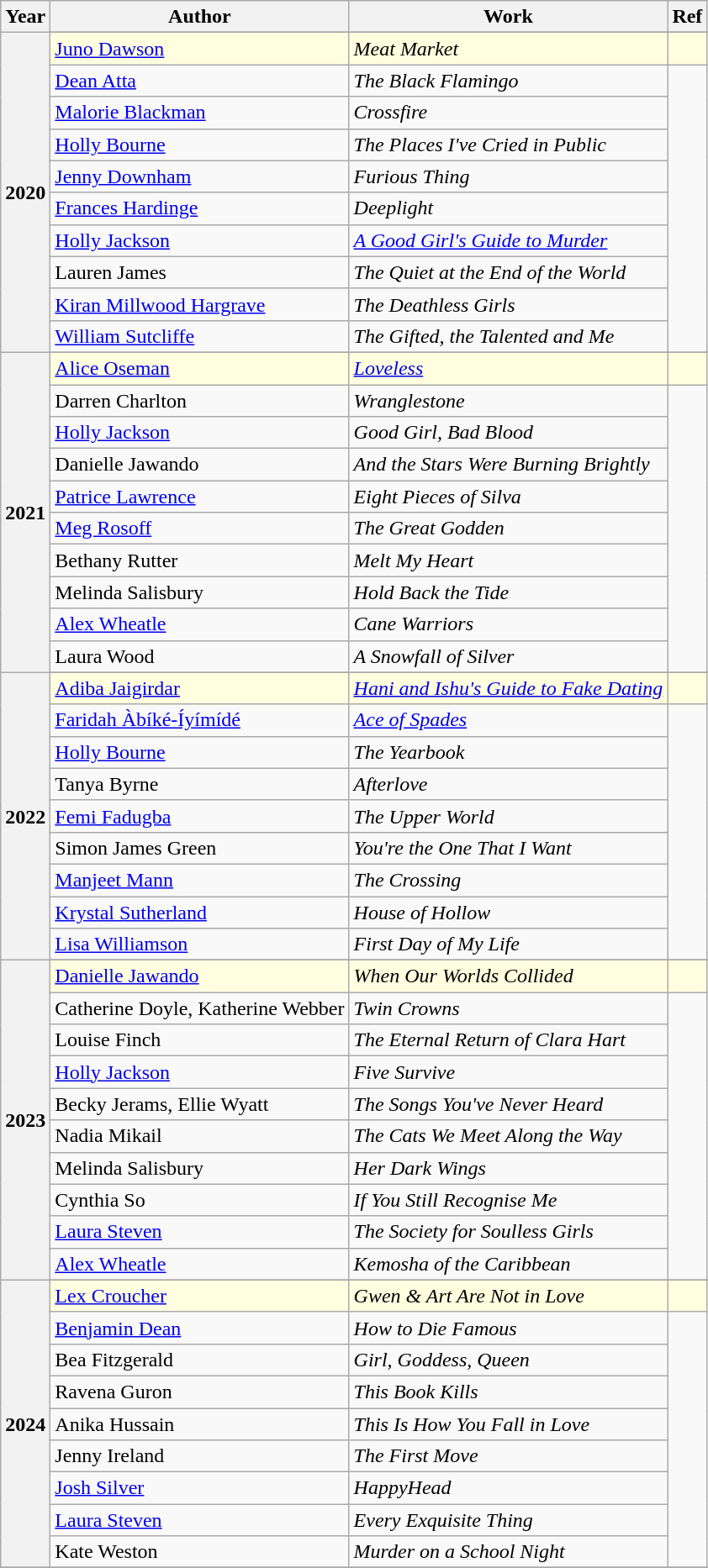<table class="wikitable">
<tr>
<th>Year</th>
<th>Author</th>
<th>Work</th>
<th>Ref</th>
</tr>
<tr>
<th rowspan="11">2020</th>
</tr>
<tr style="background:lightyellow">
<td><a href='#'>Juno Dawson</a></td>
<td><em>Meat Market</em></td>
<td></td>
</tr>
<tr>
<td><a href='#'>Dean Atta</a></td>
<td><em>The Black Flamingo</em></td>
<td rowspan="9"></td>
</tr>
<tr>
<td><a href='#'>Malorie Blackman</a></td>
<td><em>Crossfire</em></td>
</tr>
<tr>
<td><a href='#'>Holly Bourne</a></td>
<td><em>The Places I've Cried in Public</em></td>
</tr>
<tr>
<td><a href='#'>Jenny Downham</a></td>
<td><em>Furious Thing</em></td>
</tr>
<tr>
<td><a href='#'>Frances Hardinge</a></td>
<td><em>Deeplight</em></td>
</tr>
<tr>
<td><a href='#'>Holly Jackson</a></td>
<td><em><a href='#'>A Good Girl's Guide to Murder</a></em></td>
</tr>
<tr>
<td>Lauren James</td>
<td><em>The Quiet at the End of the World</em></td>
</tr>
<tr>
<td><a href='#'>Kiran Millwood Hargrave</a></td>
<td><em>The Deathless Girls</em></td>
</tr>
<tr>
<td><a href='#'>William Sutcliffe</a></td>
<td><em>The Gifted, the Talented and Me</em></td>
</tr>
<tr>
<th rowspan="11">2021</th>
</tr>
<tr style="background:lightyellow">
<td><a href='#'>Alice Oseman</a></td>
<td><em><a href='#'>Loveless</a></em></td>
<td></td>
</tr>
<tr>
<td>Darren Charlton</td>
<td><em>Wranglestone</em></td>
<td rowspan="9"></td>
</tr>
<tr>
<td><a href='#'>Holly Jackson</a></td>
<td><em>Good Girl, Bad Blood</em></td>
</tr>
<tr>
<td>Danielle Jawando</td>
<td><em>And the Stars Were Burning Brightly</em></td>
</tr>
<tr>
<td><a href='#'>Patrice Lawrence</a></td>
<td><em>Eight Pieces of Silva</em></td>
</tr>
<tr>
<td><a href='#'>Meg Rosoff</a></td>
<td><em>The Great Godden</em></td>
</tr>
<tr>
<td>Bethany Rutter</td>
<td><em>Melt My Heart</em></td>
</tr>
<tr>
<td>Melinda Salisbury</td>
<td><em>Hold Back the Tide</em></td>
</tr>
<tr>
<td><a href='#'>Alex Wheatle</a></td>
<td><em>Cane Warriors</em></td>
</tr>
<tr>
<td>Laura Wood</td>
<td><em>A Snowfall of Silver</em></td>
</tr>
<tr>
<th rowspan="10">2022</th>
</tr>
<tr style="background:lightyellow">
<td><a href='#'>Adiba Jaigirdar</a></td>
<td><em><a href='#'>Hani and Ishu's Guide to Fake Dating</a></em></td>
<td></td>
</tr>
<tr>
<td><a href='#'>Faridah Àbíké-Íyímídé</a></td>
<td><em><a href='#'>Ace of Spades</a></em></td>
<td rowspan="8"></td>
</tr>
<tr>
<td><a href='#'>Holly Bourne</a></td>
<td><em>The Yearbook</em></td>
</tr>
<tr>
<td>Tanya Byrne</td>
<td><em>Afterlove</em></td>
</tr>
<tr>
<td><a href='#'>Femi Fadugba</a></td>
<td><em>The Upper World</em></td>
</tr>
<tr>
<td>Simon James Green</td>
<td><em>You're the One That I Want</em></td>
</tr>
<tr>
<td><a href='#'>Manjeet Mann</a></td>
<td><em>The Crossing</em></td>
</tr>
<tr>
<td><a href='#'>Krystal Sutherland</a></td>
<td><em>House of Hollow</em></td>
</tr>
<tr>
<td><a href='#'>Lisa Williamson</a></td>
<td><em>First Day of My Life</em></td>
</tr>
<tr>
<th rowspan="11">2023</th>
</tr>
<tr style="background:lightyellow">
<td><a href='#'>Danielle Jawando</a></td>
<td><em>When Our Worlds Collided</em></td>
<td></td>
</tr>
<tr>
<td>Catherine Doyle, Katherine Webber</td>
<td><em>Twin Crowns</em></td>
<td rowspan="9"></td>
</tr>
<tr>
<td>Louise Finch</td>
<td><em>The Eternal Return of Clara Hart</em></td>
</tr>
<tr>
<td><a href='#'>Holly Jackson</a></td>
<td><em>Five Survive</em></td>
</tr>
<tr>
<td>Becky Jerams, Ellie Wyatt</td>
<td><em>The Songs You've Never Heard</em></td>
</tr>
<tr>
<td>Nadia Mikail</td>
<td><em>The Cats We Meet Along the Way</em></td>
</tr>
<tr>
<td>Melinda Salisbury</td>
<td><em>Her Dark Wings</em></td>
</tr>
<tr>
<td>Cynthia So</td>
<td><em>If You Still Recognise Me</em></td>
</tr>
<tr>
<td><a href='#'>Laura Steven</a></td>
<td><em>The Society for Soulless Girls</em></td>
</tr>
<tr>
<td><a href='#'>Alex Wheatle</a></td>
<td><em>Kemosha of the Caribbean</em></td>
</tr>
<tr>
<th rowspan="10">2024</th>
</tr>
<tr style="background:lightyellow">
<td><a href='#'>Lex Croucher</a></td>
<td><em>Gwen & Art Are Not in Love</em></td>
<td></td>
</tr>
<tr>
<td><a href='#'>Benjamin Dean</a></td>
<td><em>How to Die Famous</em></td>
<td rowspan="8"></td>
</tr>
<tr>
<td>Bea Fitzgerald</td>
<td><em>Girl, Goddess, Queen</em></td>
</tr>
<tr>
<td>Ravena Guron</td>
<td><em>This Book Kills</em></td>
</tr>
<tr>
<td>Anika Hussain</td>
<td><em>This Is How You Fall in Love</em></td>
</tr>
<tr>
<td>Jenny Ireland</td>
<td><em>The First Move</em></td>
</tr>
<tr>
<td><a href='#'>Josh Silver</a></td>
<td><em>HappyHead</em></td>
</tr>
<tr>
<td><a href='#'>Laura Steven</a></td>
<td><em>Every Exquisite Thing</em></td>
</tr>
<tr>
<td>Kate Weston</td>
<td><em>Murder on a School Night</em></td>
</tr>
<tr>
</tr>
</table>
